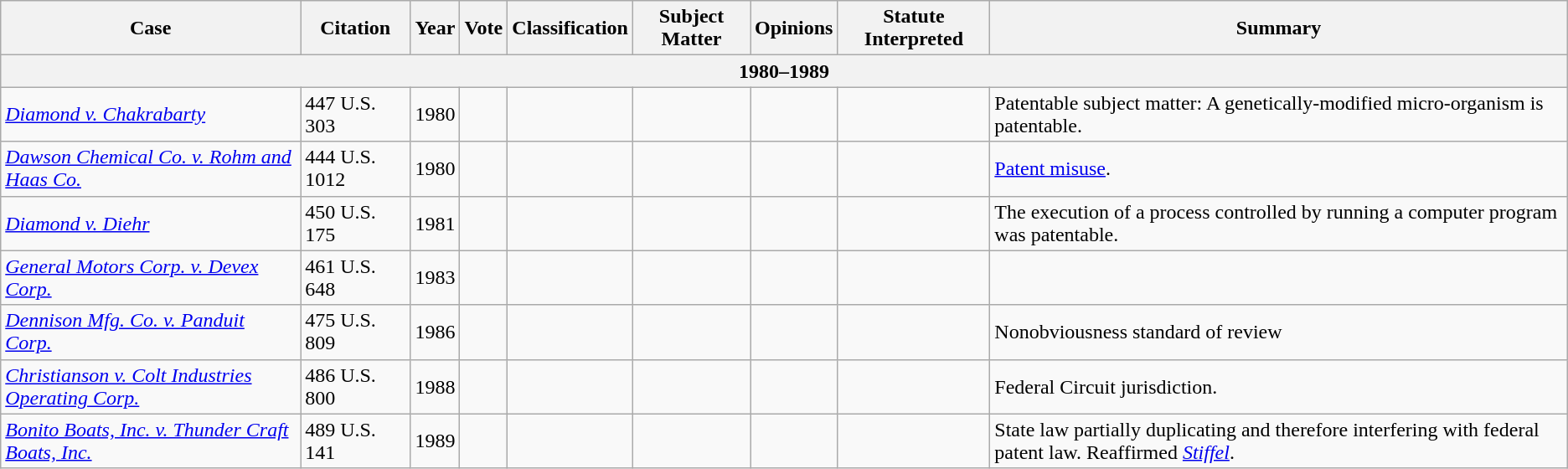<table class="wikitable sortable">
<tr>
<th>Case</th>
<th>Citation</th>
<th>Year</th>
<th>Vote</th>
<th>Classification</th>
<th>Subject Matter</th>
<th>Opinions</th>
<th>Statute Interpreted</th>
<th>Summary</th>
</tr>
<tr>
<th colspan="9"><strong>1980–1989</strong></th>
</tr>
<tr>
<td><em><a href='#'>Diamond v. Chakrabarty</a></em></td>
<td>447 U.S. 303</td>
<td>1980</td>
<td></td>
<td></td>
<td></td>
<td></td>
<td></td>
<td>Patentable subject matter: A genetically-modified micro-organism is patentable.</td>
</tr>
<tr>
<td><em><a href='#'>Dawson Chemical Co. v. Rohm and Haas Co.</a></em></td>
<td>444 U.S. 1012</td>
<td>1980</td>
<td></td>
<td></td>
<td></td>
<td></td>
<td></td>
<td><a href='#'>Patent misuse</a>.</td>
</tr>
<tr>
<td><em><a href='#'>Diamond v. Diehr</a></em></td>
<td>450 U.S. 175</td>
<td>1981</td>
<td></td>
<td></td>
<td></td>
<td></td>
<td></td>
<td>The execution of a process controlled by running a computer program was patentable.</td>
</tr>
<tr>
<td><em><a href='#'>General Motors Corp. v. Devex Corp.</a></em></td>
<td>461 U.S. 648</td>
<td>1983</td>
<td></td>
<td></td>
<td></td>
<td></td>
<td></td>
<td></td>
</tr>
<tr>
<td><em><a href='#'>Dennison Mfg. Co. v. Panduit Corp.</a></em></td>
<td>475 U.S. 809</td>
<td>1986</td>
<td></td>
<td></td>
<td></td>
<td></td>
<td></td>
<td>Nonobviousness standard of review</td>
</tr>
<tr>
<td><em><a href='#'>Christianson v. Colt Industries Operating Corp.</a></em></td>
<td>486 U.S. 800</td>
<td>1988</td>
<td></td>
<td></td>
<td></td>
<td></td>
<td></td>
<td>Federal Circuit jurisdiction.</td>
</tr>
<tr>
<td><em><a href='#'>Bonito Boats, Inc. v. Thunder Craft Boats, Inc.</a></em></td>
<td>489 U.S. 141</td>
<td>1989</td>
<td></td>
<td></td>
<td></td>
<td></td>
<td></td>
<td>State law partially duplicating and therefore interfering with federal patent law. Reaffirmed <em><a href='#'>Stiffel</a></em>.</td>
</tr>
</table>
